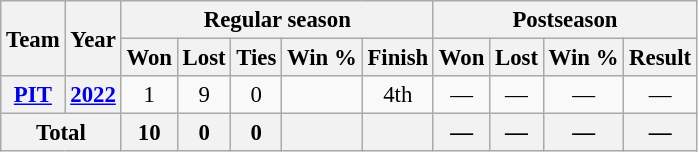<table class="wikitable" style="font-size: 95%; text-align:center;">
<tr>
<th rowspan="2">Team</th>
<th rowspan="2">Year</th>
<th colspan="5">Regular season</th>
<th colspan="4">Postseason</th>
</tr>
<tr>
<th>Won</th>
<th>Lost</th>
<th>Ties</th>
<th>Win %</th>
<th>Finish</th>
<th>Won</th>
<th>Lost</th>
<th>Win %</th>
<th>Result</th>
</tr>
<tr>
<th><a href='#'>PIT</a></th>
<th><a href='#'>2022</a></th>
<td>1</td>
<td>9</td>
<td>0</td>
<td></td>
<td>4th </td>
<td>—</td>
<td>—</td>
<td>—</td>
<td>—</td>
</tr>
<tr>
<th colspan="2">Total</th>
<th>10</th>
<th>0</th>
<th>0</th>
<th></th>
<th></th>
<th>—</th>
<th>—</th>
<th>—</th>
<th>—</th>
</tr>
</table>
